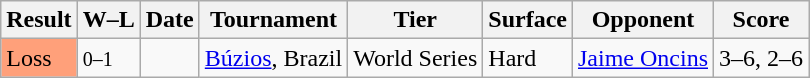<table class="sortable wikitable">
<tr>
<th>Result</th>
<th class="unsortable">W–L</th>
<th>Date</th>
<th>Tournament</th>
<th>Tier</th>
<th>Surface</th>
<th>Opponent</th>
<th class="unsortable">Score</th>
</tr>
<tr>
<td style="background:#ffa07a;">Loss</td>
<td><small>0–1</small></td>
<td><a href='#'></a></td>
<td><a href='#'>Búzios</a>, Brazil</td>
<td>World Series</td>
<td>Hard</td>
<td> <a href='#'>Jaime Oncins</a></td>
<td>3–6, 2–6</td>
</tr>
</table>
